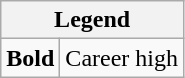<table class="wikitable mw-collapsible mw-collapsed">
<tr>
<th colspan="2">Legend</th>
</tr>
<tr>
<td><strong>Bold</strong></td>
<td>Career high</td>
</tr>
</table>
